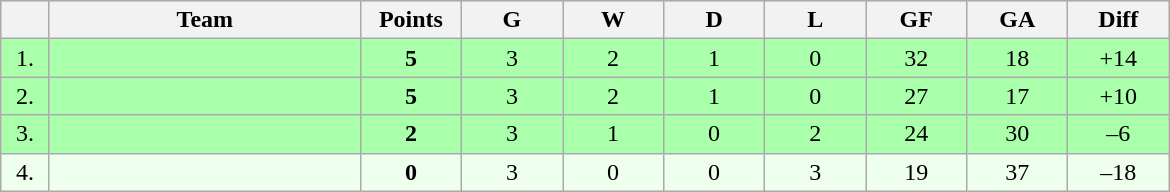<table class=wikitable style="text-align:center">
<tr bgcolor="#DCDCDC">
<th width="25"></th>
<th width="200">Team</th>
<th width="60">Points</th>
<th width="60">G</th>
<th width="60">W</th>
<th width="60">D</th>
<th width="60">L</th>
<th width="60">GF</th>
<th width="60">GA</th>
<th width="60">Diff</th>
</tr>
<tr bgcolor=#AAFFAA>
<td>1.</td>
<td align=left></td>
<td><strong>5</strong></td>
<td>3</td>
<td>2</td>
<td>1</td>
<td>0</td>
<td>32</td>
<td>18</td>
<td>+14</td>
</tr>
<tr bgcolor=#AAFFAA>
<td>2.</td>
<td align=left></td>
<td><strong>5</strong></td>
<td>3</td>
<td>2</td>
<td>1</td>
<td>0</td>
<td>27</td>
<td>17</td>
<td>+10</td>
</tr>
<tr bgcolor=#AAFFAA>
<td>3.</td>
<td align=left></td>
<td><strong>2</strong></td>
<td>3</td>
<td>1</td>
<td>0</td>
<td>2</td>
<td>24</td>
<td>30</td>
<td>–6</td>
</tr>
<tr bgcolor=#EEFFEE>
<td>4.</td>
<td align=left></td>
<td><strong>0</strong></td>
<td>3</td>
<td>0</td>
<td>0</td>
<td>3</td>
<td>19</td>
<td>37</td>
<td>–18</td>
</tr>
</table>
